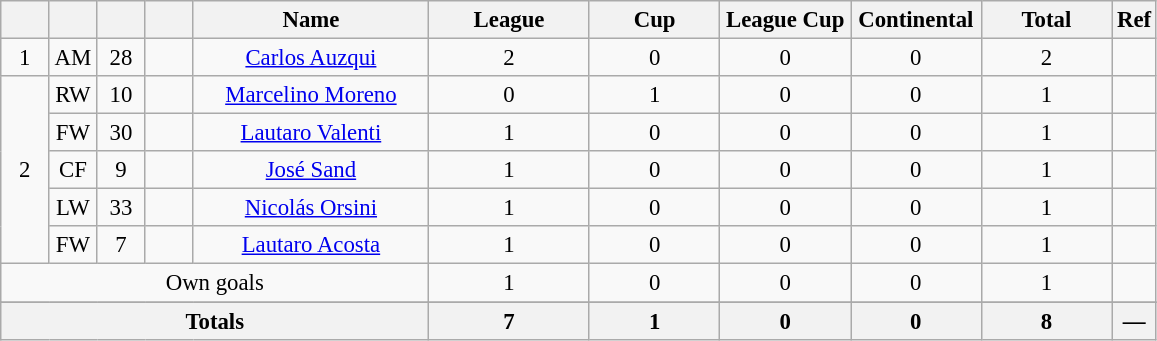<table class="wikitable sortable" style="font-size: 95%; text-align: center;">
<tr>
<th style="width:25px; background:#; color:;"></th>
<th style="width:25px; background:#; color:;"></th>
<th style="width:25px; background:#; color:;"></th>
<th style="width:25px; background:#; color:;"></th>
<th style="width:150px; background:#; color:;">Name</th>
<th style="width:100px; background:#; color:;">League</th>
<th style="width:80px; background:#; color:;">Cup</th>
<th style="width:80px; background:#; color:;">League Cup</th>
<th style="width:80px; background:#; color:;">Continental</th>
<th style="width:80px; background:#; color:;"><strong>Total</strong></th>
<th style="width:10px; background:#; color:;"><strong>Ref</strong></th>
</tr>
<tr>
<td>1</td>
<td>AM</td>
<td>28</td>
<td></td>
<td data-sort-value="Auzqui, Carlos"><a href='#'>Carlos Auzqui</a></td>
<td>2</td>
<td>0</td>
<td>0</td>
<td>0</td>
<td>2</td>
<td></td>
</tr>
<tr>
<td rowspan=5>2</td>
<td>RW</td>
<td>10</td>
<td></td>
<td data-sort-value="Moreno, Marcelino"><a href='#'>Marcelino Moreno</a></td>
<td>0</td>
<td>1</td>
<td>0</td>
<td>0</td>
<td>1</td>
<td></td>
</tr>
<tr>
<td>FW</td>
<td>30</td>
<td></td>
<td data-sort-value="Valenti, Lautaro"><a href='#'>Lautaro Valenti</a></td>
<td>1</td>
<td>0</td>
<td>0</td>
<td>0</td>
<td>1</td>
<td></td>
</tr>
<tr>
<td>CF</td>
<td>9</td>
<td></td>
<td data-sort-value="Sand, José"><a href='#'>José Sand</a></td>
<td>1</td>
<td>0</td>
<td>0</td>
<td>0</td>
<td>1</td>
<td></td>
</tr>
<tr>
<td>LW</td>
<td>33</td>
<td></td>
<td data-sort-value="Orsini, Nicolás"><a href='#'>Nicolás Orsini</a></td>
<td>1</td>
<td>0</td>
<td>0</td>
<td>0</td>
<td>1</td>
<td></td>
</tr>
<tr>
<td>FW</td>
<td>7</td>
<td></td>
<td data-sort-value="Acosta, Lautaro"><a href='#'>Lautaro Acosta</a></td>
<td>1</td>
<td>0</td>
<td>0</td>
<td>0</td>
<td>1</td>
<td></td>
</tr>
<tr>
<td colspan="5">Own goals</td>
<td>1</td>
<td>0</td>
<td>0</td>
<td>0</td>
<td>1</td>
<td></td>
</tr>
<tr>
</tr>
<tr class="sortbottom">
</tr>
<tr class="sortbottom">
<th colspan=5><strong>Totals</strong></th>
<th><strong>7</strong></th>
<th><strong>1</strong></th>
<th><strong>0</strong></th>
<th><strong>0</strong></th>
<th><strong>8</strong></th>
<th><strong>—</strong></th>
</tr>
</table>
